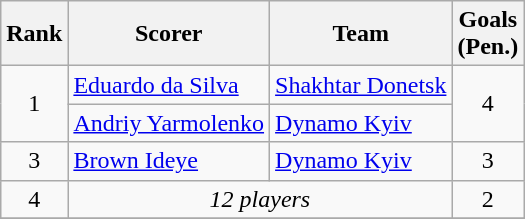<table class="wikitable">
<tr>
<th>Rank</th>
<th>Scorer</th>
<th>Team</th>
<th>Goals<br>(Pen.)</th>
</tr>
<tr>
<td rowspan=2 align=center>1</td>
<td> <a href='#'>Eduardo da Silva</a></td>
<td><a href='#'>Shakhtar Donetsk</a></td>
<td rowspan=2 align=center>4</td>
</tr>
<tr>
<td> <a href='#'>Andriy Yarmolenko</a></td>
<td><a href='#'>Dynamo Kyiv</a></td>
</tr>
<tr>
<td align=center>3</td>
<td> <a href='#'>Brown Ideye</a></td>
<td><a href='#'>Dynamo Kyiv</a></td>
<td align=center>3</td>
</tr>
<tr>
<td align=center>4</td>
<td colspan=2 align=center><em>12 players</em></td>
<td align=center>2</td>
</tr>
<tr>
</tr>
</table>
